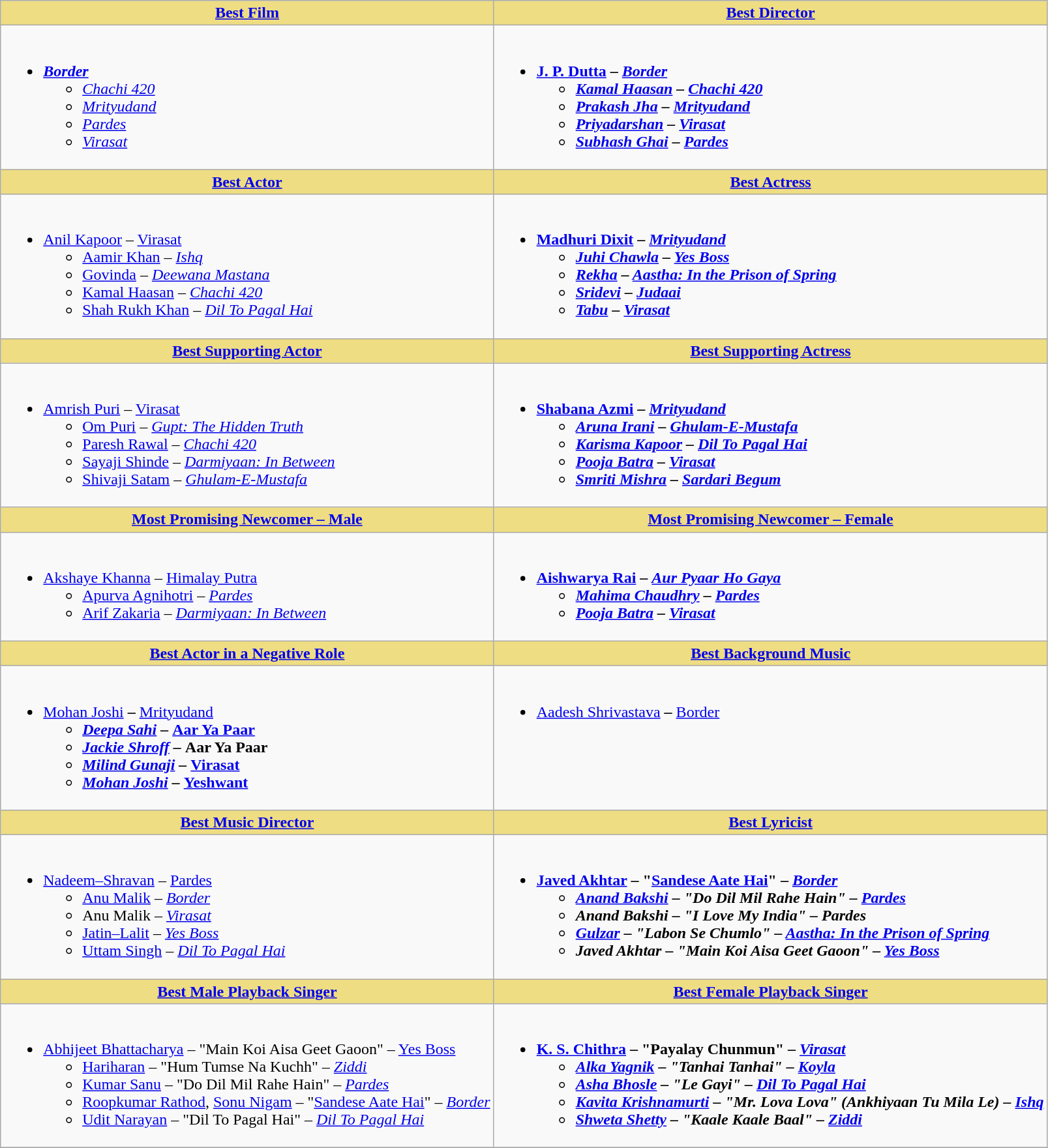<table class="wikitable">
<tr>
<th style="background:#EEDD82;" !align="center"><a href='#'>Best Film</a></th>
<th style="background:#EEDD82;" !align="center"><a href='#'>Best Director</a></th>
</tr>
<tr>
<td valign="top"><br><ul><li><strong><em><a href='#'>Border</a></em></strong><ul><li><em><a href='#'>Chachi 420</a></em></li><li><em><a href='#'>Mrityudand</a></em></li><li><em><a href='#'>Pardes</a></em></li><li><em><a href='#'>Virasat</a></em></li></ul></li></ul></td>
<td valign="top"><br><ul><li><strong><a href='#'>J. P. Dutta</a> – <em><a href='#'>Border</a><strong><em><ul><li><a href='#'>Kamal Haasan</a> – </em><a href='#'>Chachi 420</a><em></li><li><a href='#'>Prakash Jha</a> – </em><a href='#'>Mrityudand</a><em></li><li><a href='#'>Priyadarshan</a> – </em><a href='#'>Virasat</a><em></li><li><a href='#'>Subhash Ghai</a> – </em><a href='#'>Pardes</a><em></li></ul></li></ul></td>
</tr>
<tr>
<th style="background:#EEDD82;" ! align="center"><a href='#'>Best Actor</a></th>
<th style="background:#EEDD82;" ! align="center"><a href='#'>Best Actress</a></th>
</tr>
<tr>
<td valign="top"><br><ul><li></strong><a href='#'>Anil Kapoor</a> – </em><a href='#'>Virasat</a></em></strong><ul><li><a href='#'>Aamir Khan</a> – <em><a href='#'>Ishq</a></em></li><li><a href='#'>Govinda</a> – <em><a href='#'>Deewana Mastana</a></em></li><li><a href='#'>Kamal Haasan</a> – <em><a href='#'>Chachi 420</a></em></li><li><a href='#'>Shah Rukh Khan</a> – <em><a href='#'>Dil To Pagal Hai</a></em></li></ul></li></ul></td>
<td valign="top"><br><ul><li><strong><a href='#'>Madhuri Dixit</a> – <em><a href='#'>Mrityudand</a><strong><em><ul><li><a href='#'>Juhi Chawla</a> – </em><a href='#'>Yes Boss</a><em></li><li><a href='#'>Rekha</a> – </em><a href='#'>Aastha: In the Prison of Spring</a><em></li><li><a href='#'>Sridevi</a> – </em><a href='#'>Judaai</a><em></li><li><a href='#'>Tabu</a> – </em><a href='#'>Virasat</a><em></li></ul></li></ul></td>
</tr>
<tr>
<th style="background:#EEDD82;" ! align="center"><a href='#'>Best Supporting Actor</a></th>
<th style="background:#EEDD82;" ! align="center"><a href='#'>Best Supporting Actress</a></th>
</tr>
<tr>
<td valign="top"><br><ul><li></strong><a href='#'>Amrish Puri</a> – </em><a href='#'>Virasat</a></em></strong><ul><li><a href='#'>Om Puri</a> – <em><a href='#'>Gupt: The Hidden Truth</a></em></li><li><a href='#'>Paresh Rawal</a> – <em><a href='#'>Chachi 420</a></em></li><li><a href='#'>Sayaji Shinde</a> – <em><a href='#'>Darmiyaan: In Between</a></em></li><li><a href='#'>Shivaji Satam</a> – <em><a href='#'>Ghulam-E-Mustafa</a></em></li></ul></li></ul></td>
<td valign="top"><br><ul><li><strong><a href='#'>Shabana Azmi</a> – <em><a href='#'>Mrityudand</a><strong><em><ul><li><a href='#'>Aruna Irani</a> – </em><a href='#'>Ghulam-E-Mustafa</a><em></li><li><a href='#'>Karisma Kapoor</a> – </em><a href='#'>Dil To Pagal Hai</a><em></li><li><a href='#'>Pooja Batra</a> – </em><a href='#'>Virasat</a><em></li><li><a href='#'>Smriti Mishra</a> – </em><a href='#'>Sardari Begum</a><em></li></ul></li></ul></td>
</tr>
<tr>
<th style="background:#EEDD82;" ! align="center"><a href='#'>Most Promising Newcomer – Male</a></th>
<th style="background:#EEDD82;" ! align="center"><a href='#'>Most Promising Newcomer – Female</a></th>
</tr>
<tr>
<td valign="top"><br><ul><li></strong><a href='#'>Akshaye Khanna</a> – </em><a href='#'>Himalay Putra</a></em></strong><ul><li><a href='#'>Apurva Agnihotri</a> – <em><a href='#'>Pardes</a></em></li><li><a href='#'>Arif Zakaria</a> – <em><a href='#'>Darmiyaan: In Between</a></em></li></ul></li></ul></td>
<td valign="top"><br><ul><li><strong><a href='#'>Aishwarya Rai</a> –  <em><a href='#'>Aur Pyaar Ho Gaya</a><strong><em><ul><li><a href='#'>Mahima Chaudhry</a> – </em><a href='#'>Pardes</a><em></li><li><a href='#'>Pooja Batra</a> – </em><a href='#'>Virasat</a><em></li></ul></li></ul></td>
</tr>
<tr>
<th style="background:#EEDD82;" ! align="center"><a href='#'>Best Actor in a Negative Role</a></th>
<th style="background:#EEDD82;" ! align="center"><a href='#'>Best Background Music</a></th>
</tr>
<tr>
<td valign="top"><br><ul><li></strong><a href='#'>Mohan Joshi</a><strong> – </em></strong><a href='#'>Mrityudand</a><strong><em><ul><li><a href='#'>Deepa Sahi</a> – </em><a href='#'>Aar Ya Paar</a><em></li><li><a href='#'>Jackie Shroff</a> – </em>Aar Ya Paar<em></li><li><a href='#'>Milind Gunaji</a> – </em><a href='#'>Virasat</a><em></li><li><a href='#'>Mohan Joshi</a> – </em><a href='#'>Yeshwant</a><em></li></ul></li></ul></td>
<td valign="top"><br><ul><li></strong><a href='#'>Aadesh Shrivastava</a><strong> – </em></strong><a href='#'>Border</a><strong><em></li></ul></td>
</tr>
<tr>
<th style="background:#EEDD82;" ! align="center"><a href='#'>Best Music Director</a></th>
<th style="background:#EEDD82;" ! align="center"><a href='#'>Best Lyricist</a></th>
</tr>
<tr>
<td valign="top"><br><ul><li></strong><a href='#'>Nadeem–Shravan</a> – </em><a href='#'>Pardes</a></em></strong><ul><li><a href='#'>Anu Malik</a> – <em><a href='#'>Border</a></em></li><li>Anu Malik – <em><a href='#'>Virasat</a></em></li><li><a href='#'>Jatin–Lalit</a> – <em><a href='#'>Yes Boss</a></em></li><li><a href='#'>Uttam Singh</a> – <em><a href='#'>Dil To Pagal Hai</a></em></li></ul></li></ul></td>
<td valign="top"><br><ul><li><strong><a href='#'>Javed Akhtar</a> – "<a href='#'>Sandese Aate Hai</a>" – <em><a href='#'>Border</a><strong><em><ul><li><a href='#'>Anand Bakshi</a> – "Do Dil Mil Rahe Hain" – </em><a href='#'>Pardes</a><em></li><li>Anand Bakshi – "I Love My India" – </em>Pardes<em></li><li><a href='#'>Gulzar</a> – "Labon Se Chumlo" – </em><a href='#'>Aastha: In the Prison of Spring</a><em></li><li>Javed Akhtar – "Main Koi Aisa Geet Gaoon" – </em><a href='#'>Yes Boss</a><em></li></ul></li></ul></td>
</tr>
<tr>
<th style="background:#EEDD82;" ! align="center"><a href='#'>Best Male Playback Singer</a></th>
<th style="background:#EEDD82;" ! align="center"><a href='#'>Best Female Playback Singer</a></th>
</tr>
<tr>
<td valign="top"><br><ul><li></strong><a href='#'>Abhijeet Bhattacharya</a> – "Main Koi Aisa Geet Gaoon" – </em><a href='#'>Yes Boss</a></em></strong><ul><li><a href='#'>Hariharan</a> – "Hum Tumse Na Kuchh" – <em><a href='#'>Ziddi</a></em></li><li><a href='#'>Kumar Sanu</a> – "Do Dil Mil Rahe Hain" – <em><a href='#'>Pardes</a></em></li><li><a href='#'>Roopkumar Rathod</a>, <a href='#'>Sonu Nigam</a> – "<a href='#'>Sandese Aate Hai</a>" – <em><a href='#'>Border</a></em></li><li><a href='#'>Udit Narayan</a> – "Dil To Pagal Hai" – <em><a href='#'>Dil To Pagal Hai</a></em></li></ul></li></ul></td>
<td valign="top"><br><ul><li><strong><a href='#'>K. S. Chithra</a> – "Payalay Chunmun" – <em><a href='#'>Virasat</a><strong><em><ul><li><a href='#'>Alka Yagnik</a> – "Tanhai Tanhai" – </em><a href='#'>Koyla</a><em></li><li><a href='#'>Asha Bhosle</a> – "Le Gayi" – </em><a href='#'>Dil To Pagal Hai</a><em></li><li><a href='#'>Kavita Krishnamurti</a> – "Mr. Lova Lova" (Ankhiyaan Tu Mila Le) – </em><a href='#'>Ishq</a><em></li><li><a href='#'>Shweta Shetty</a> – "Kaale Kaale Baal" – </em><a href='#'>Ziddi</a><em></li></ul></li></ul></td>
</tr>
<tr>
</tr>
</table>
